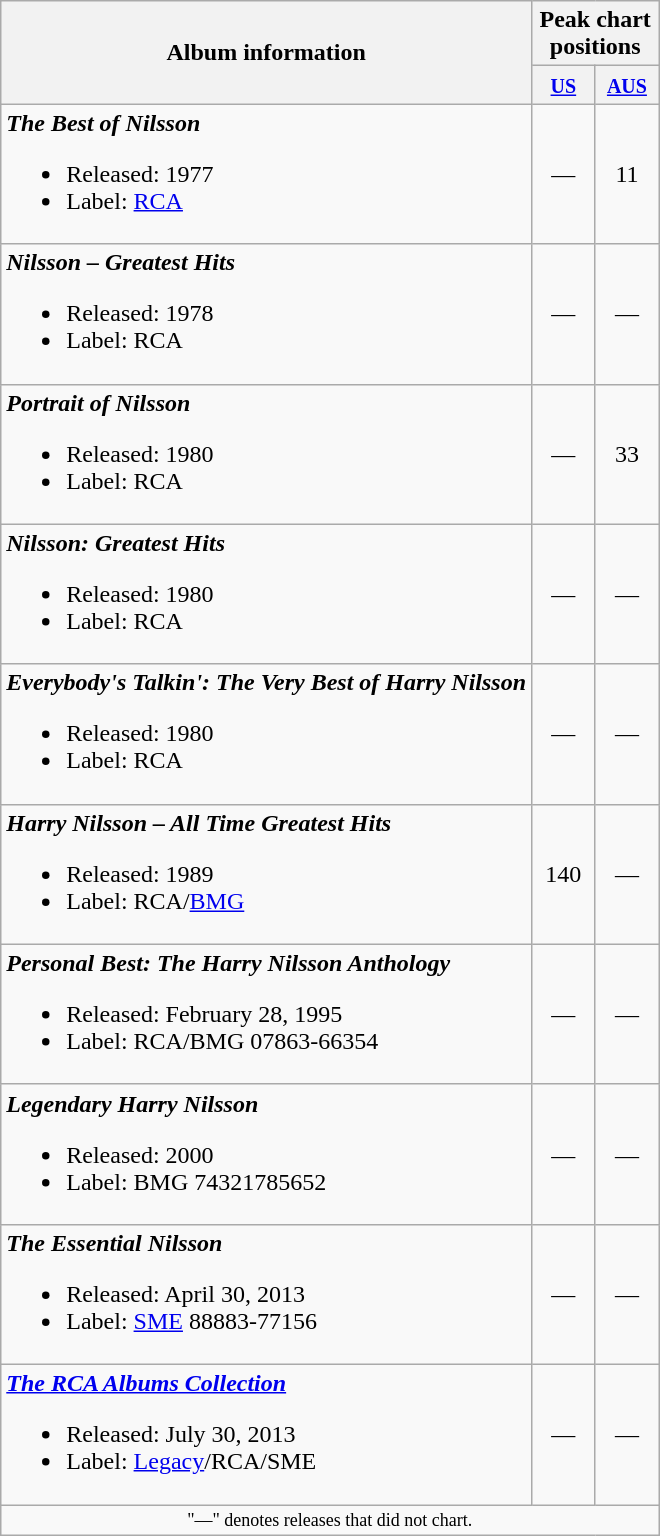<table class="wikitable">
<tr>
<th rowspan="2">Album information</th>
<th colspan="3">Peak chart positions</th>
</tr>
<tr>
<th width="35"><small><a href='#'>US</a></small></th>
<th width="35"><small><a href='#'>AUS</a></small><br></th>
</tr>
<tr>
<td><strong><em>The Best of Nilsson</em></strong><br><ul><li>Released: 1977</li><li>Label: <a href='#'>RCA</a></li></ul></td>
<td align="center">—</td>
<td align="center">11</td>
</tr>
<tr>
<td><strong><em>Nilsson – Greatest Hits</em></strong><br><ul><li>Released: 1978</li><li>Label: RCA</li></ul></td>
<td align="center">—</td>
<td align="center">—</td>
</tr>
<tr>
<td><strong><em>Portrait of Nilsson</em></strong><br><ul><li>Released: 1980</li><li>Label: RCA</li></ul></td>
<td align="center">—</td>
<td align="center">33</td>
</tr>
<tr>
<td><strong><em>Nilsson: Greatest Hits</em></strong><br><ul><li>Released: 1980</li><li>Label: RCA</li></ul></td>
<td align="center">—</td>
<td align="center">—</td>
</tr>
<tr>
<td><strong><em>Everybody's Talkin': The Very Best of Harry Nilsson</em></strong><br><ul><li>Released: 1980</li><li>Label: RCA</li></ul></td>
<td align="center">—</td>
<td align="center">—</td>
</tr>
<tr>
<td><strong><em>Harry Nilsson – All Time Greatest Hits</em></strong><br><ul><li>Released: 1989</li><li>Label: RCA/<a href='#'>BMG</a></li></ul></td>
<td align="center">140</td>
<td align="center">—</td>
</tr>
<tr>
<td><strong><em>Personal Best: The Harry Nilsson Anthology</em></strong><br><ul><li>Released: February 28, 1995</li><li>Label: RCA/BMG 07863-66354</li></ul></td>
<td align="center">—</td>
<td align="center">—</td>
</tr>
<tr>
<td><strong><em>Legendary Harry Nilsson</em></strong><br><ul><li>Released: 2000</li><li>Label: BMG 74321785652</li></ul></td>
<td align="center">—</td>
<td align="center">—</td>
</tr>
<tr>
<td><strong><em>The Essential Nilsson</em></strong><br><ul><li>Released: April 30, 2013</li><li>Label: <a href='#'>SME</a> 88883-77156</li></ul></td>
<td align="center">—</td>
<td align="center">—</td>
</tr>
<tr>
<td><strong><em><a href='#'>The RCA Albums Collection</a></em></strong><br><ul><li>Released: July 30, 2013</li><li>Label: <a href='#'>Legacy</a>/RCA/SME</li></ul></td>
<td align="center">—</td>
<td align="center">—</td>
</tr>
<tr>
<td colspan="7" style="text-align:center; font-size:9pt;">"—" denotes releases that did not chart.</td>
</tr>
</table>
